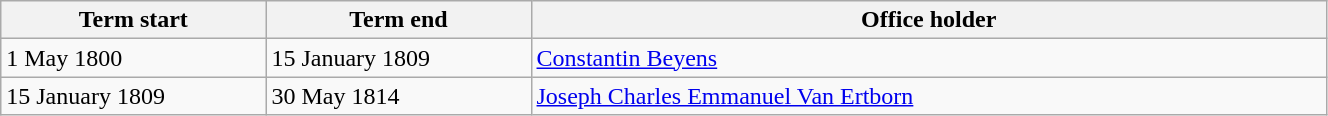<table class="wikitable" style="width: 70%;">
<tr>
<th align="left" style="width: 20%;">Term start</th>
<th align="left" style="width: 20%;">Term end</th>
<th align="left">Office holder</th>
</tr>
<tr valign="top">
<td>1 May 1800</td>
<td>15 January 1809</td>
<td><a href='#'>Constantin Beyens</a></td>
</tr>
<tr valign="top">
<td>15 January 1809</td>
<td>30 May 1814</td>
<td><a href='#'>Joseph Charles Emmanuel Van Ertborn</a></td>
</tr>
</table>
